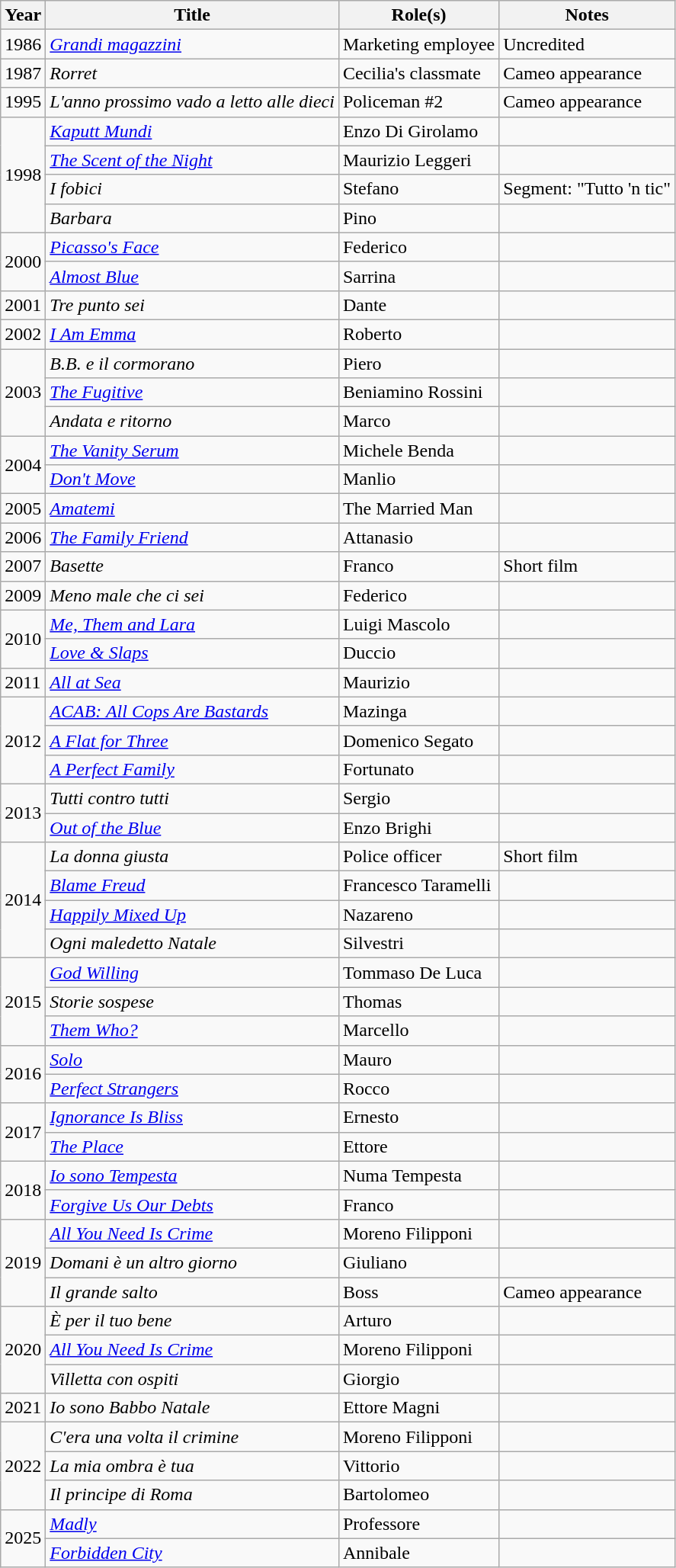<table class="wikitable plainrowheaders sortable">
<tr>
<th scope="col">Year</th>
<th scope="col">Title</th>
<th scope="col">Role(s)</th>
<th scope="col" class="unsortable">Notes</th>
</tr>
<tr>
<td>1986</td>
<td><em><a href='#'>Grandi magazzini</a></em></td>
<td>Marketing employee</td>
<td>Uncredited</td>
</tr>
<tr>
<td>1987</td>
<td><em>Rorret</em></td>
<td>Cecilia's classmate</td>
<td>Cameo appearance</td>
</tr>
<tr>
<td>1995</td>
<td><em>L'anno prossimo vado a letto alle dieci</em></td>
<td>Policeman #2</td>
<td>Cameo appearance</td>
</tr>
<tr>
<td rowspan="4">1998</td>
<td><em><a href='#'>Kaputt Mundi</a></em></td>
<td>Enzo Di Girolamo</td>
<td></td>
</tr>
<tr>
<td><em><a href='#'>The Scent of the Night</a></em></td>
<td>Maurizio Leggeri</td>
<td></td>
</tr>
<tr>
<td><em>I fobici</em></td>
<td>Stefano</td>
<td>Segment: "Tutto 'n tic"</td>
</tr>
<tr>
<td><em>Barbara</em></td>
<td>Pino</td>
<td></td>
</tr>
<tr>
<td rowspan="2">2000</td>
<td><em><a href='#'>Picasso's Face</a></em></td>
<td>Federico</td>
<td></td>
</tr>
<tr>
<td><em><a href='#'>Almost Blue</a></em></td>
<td>Sarrina</td>
<td></td>
</tr>
<tr>
<td>2001</td>
<td><em>Tre punto sei</em></td>
<td>Dante</td>
<td></td>
</tr>
<tr>
<td>2002</td>
<td><em><a href='#'>I Am Emma</a></em></td>
<td>Roberto</td>
<td></td>
</tr>
<tr>
<td rowspan="3">2003</td>
<td><em>B.B. e il cormorano</em></td>
<td>Piero</td>
<td></td>
</tr>
<tr>
<td><em><a href='#'>The Fugitive</a></em></td>
<td>Beniamino Rossini</td>
<td></td>
</tr>
<tr>
<td><em>Andata e ritorno</em></td>
<td>Marco</td>
<td></td>
</tr>
<tr>
<td rowspan="2">2004</td>
<td><em><a href='#'>The Vanity Serum</a></em></td>
<td>Michele Benda</td>
<td></td>
</tr>
<tr>
<td><em><a href='#'>Don't Move</a></em></td>
<td>Manlio</td>
<td></td>
</tr>
<tr>
<td>2005</td>
<td><em><a href='#'>Amatemi</a></em></td>
<td>The Married Man</td>
<td></td>
</tr>
<tr>
<td>2006</td>
<td><em><a href='#'>The Family Friend</a></em></td>
<td>Attanasio</td>
<td></td>
</tr>
<tr>
<td>2007</td>
<td><em>Basette</em></td>
<td>Franco</td>
<td>Short film</td>
</tr>
<tr>
<td>2009</td>
<td><em>Meno male che ci sei</em></td>
<td>Federico</td>
<td></td>
</tr>
<tr>
<td rowspan="2">2010</td>
<td><em><a href='#'>Me, Them and Lara</a></em></td>
<td>Luigi Mascolo</td>
<td></td>
</tr>
<tr>
<td><em><a href='#'>Love & Slaps</a></em></td>
<td>Duccio</td>
<td></td>
</tr>
<tr>
<td>2011</td>
<td><em><a href='#'>All at Sea</a></em></td>
<td>Maurizio</td>
<td></td>
</tr>
<tr>
<td rowspan="3">2012</td>
<td><em><a href='#'>ACAB: All Cops Are Bastards</a></em></td>
<td>Mazinga</td>
<td></td>
</tr>
<tr>
<td><em><a href='#'>A Flat for Three</a></em></td>
<td>Domenico Segato</td>
<td></td>
</tr>
<tr>
<td><em><a href='#'>A Perfect Family</a></em></td>
<td>Fortunato</td>
<td></td>
</tr>
<tr>
<td rowspan="2">2013</td>
<td><em>Tutti contro tutti</em></td>
<td>Sergio</td>
<td></td>
</tr>
<tr>
<td><em><a href='#'>Out of the Blue</a></em></td>
<td>Enzo Brighi</td>
<td></td>
</tr>
<tr>
<td rowspan="4">2014</td>
<td><em>La donna giusta</em></td>
<td>Police officer</td>
<td>Short film</td>
</tr>
<tr>
<td><em><a href='#'>Blame Freud</a></em></td>
<td>Francesco Taramelli</td>
<td></td>
</tr>
<tr>
<td><em><a href='#'>Happily Mixed Up</a></em></td>
<td>Nazareno</td>
<td></td>
</tr>
<tr>
<td><em>Ogni maledetto Natale</em></td>
<td> Silvestri</td>
<td></td>
</tr>
<tr>
<td rowspan="3">2015</td>
<td><em><a href='#'>God Willing</a></em></td>
<td>Tommaso De Luca</td>
<td></td>
</tr>
<tr>
<td><em>Storie sospese</em></td>
<td>Thomas</td>
<td></td>
</tr>
<tr>
<td><em><a href='#'>Them Who?</a></em></td>
<td>Marcello</td>
<td></td>
</tr>
<tr>
<td rowspan="2">2016</td>
<td><em><a href='#'>Solo</a></em></td>
<td>Mauro</td>
<td></td>
</tr>
<tr>
<td><em><a href='#'>Perfect Strangers</a></em></td>
<td>Rocco</td>
<td></td>
</tr>
<tr>
<td rowspan="2">2017</td>
<td><em><a href='#'>Ignorance Is Bliss</a></em></td>
<td>Ernesto</td>
<td></td>
</tr>
<tr>
<td><em><a href='#'>The Place</a></em></td>
<td>Ettore</td>
<td></td>
</tr>
<tr>
<td rowspan="2">2018</td>
<td><em><a href='#'>Io sono Tempesta</a></em></td>
<td>Numa Tempesta</td>
<td></td>
</tr>
<tr>
<td><em><a href='#'>Forgive Us Our Debts</a></em></td>
<td>Franco</td>
<td></td>
</tr>
<tr>
<td rowspan="3">2019</td>
<td><em><a href='#'>All You Need Is Crime</a></em></td>
<td>Moreno Filipponi</td>
<td></td>
</tr>
<tr>
<td><em>Domani è un altro giorno</em></td>
<td>Giuliano</td>
<td></td>
</tr>
<tr>
<td><em>Il grande salto</em></td>
<td>Boss</td>
<td>Cameo appearance</td>
</tr>
<tr>
<td rowspan="3">2020</td>
<td><em>È per il tuo bene</em></td>
<td>Arturo</td>
<td></td>
</tr>
<tr>
<td><em><a href='#'>All You Need Is Crime</a></em></td>
<td>Moreno Filipponi</td>
<td></td>
</tr>
<tr>
<td><em>Villetta con ospiti</em></td>
<td>Giorgio</td>
<td></td>
</tr>
<tr>
<td>2021</td>
<td><em>Io sono Babbo Natale</em></td>
<td>Ettore Magni</td>
<td></td>
</tr>
<tr>
<td rowspan="3">2022</td>
<td><em>C'era una volta il crimine</em></td>
<td>Moreno Filipponi</td>
<td></td>
</tr>
<tr>
<td><em>La mia ombra è tua</em></td>
<td>Vittorio</td>
<td></td>
</tr>
<tr>
<td><em>Il principe di Roma</em></td>
<td>Bartolomeo</td>
<td></td>
</tr>
<tr>
<td rowspan="2">2025</td>
<td><em><a href='#'>Madly</a></em></td>
<td>Professore</td>
<td></td>
</tr>
<tr>
<td><em><a href='#'>Forbidden City</a></em></td>
<td>Annibale</td>
<td></td>
</tr>
</table>
